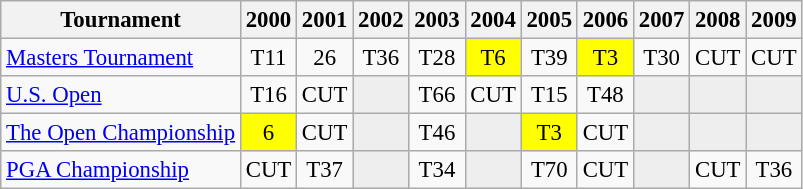<table class="wikitable" style="font-size:95%;text-align:center;">
<tr>
<th>Tournament</th>
<th>2000</th>
<th>2001</th>
<th>2002</th>
<th>2003</th>
<th>2004</th>
<th>2005</th>
<th>2006</th>
<th>2007</th>
<th>2008</th>
<th>2009</th>
</tr>
<tr>
<td align=left><a href='#'>Masters Tournament</a></td>
<td>T11</td>
<td>26</td>
<td>T36</td>
<td>T28</td>
<td style="background:yellow;">T6</td>
<td>T39</td>
<td style="background:yellow;">T3</td>
<td>T30</td>
<td>CUT</td>
<td>CUT</td>
</tr>
<tr>
<td align=left><a href='#'>U.S. Open</a></td>
<td>T16</td>
<td>CUT</td>
<td style="background:#eeeeee;"></td>
<td>T66</td>
<td>CUT</td>
<td>T15</td>
<td>T48</td>
<td style="background:#eeeeee;"></td>
<td style="background:#eeeeee;"></td>
<td style="background:#eeeeee;"></td>
</tr>
<tr>
<td align=left><a href='#'>The Open Championship</a></td>
<td style="background:yellow;">6</td>
<td>CUT</td>
<td style="background:#eeeeee;"></td>
<td>T46</td>
<td style="background:#eeeeee;"></td>
<td style="background:yellow;">T3</td>
<td>CUT</td>
<td style="background:#eeeeee;"></td>
<td style="background:#eeeeee;"></td>
<td style="background:#eeeeee;"></td>
</tr>
<tr>
<td align=left><a href='#'>PGA Championship</a></td>
<td>CUT</td>
<td>T37</td>
<td style="background:#eeeeee;"></td>
<td>T34</td>
<td style="background:#eeeeee;"></td>
<td>T70</td>
<td>CUT</td>
<td style="background:#eeeeee;"></td>
<td>CUT</td>
<td>T36</td>
</tr>
</table>
